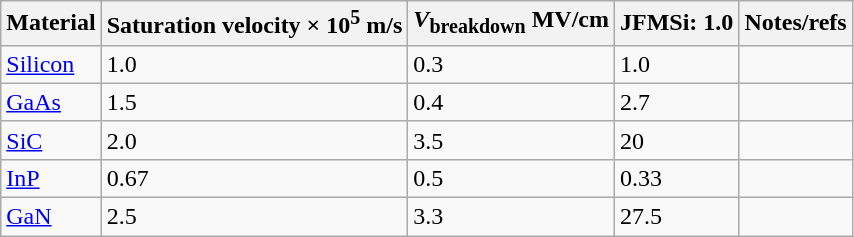<table class="wikitable sortable">
<tr>
<th>Material</th>
<th>Saturation velocity × 10<sup>5</sup> m/s</th>
<th><em>V</em><sub>breakdown</sub> MV/cm</th>
<th>JFMSi: 1.0</th>
<th>Notes/refs</th>
</tr>
<tr>
<td><a href='#'>Silicon</a></td>
<td>1.0</td>
<td>0.3</td>
<td>1.0</td>
<td></td>
</tr>
<tr>
<td><a href='#'>GaAs</a></td>
<td>1.5</td>
<td>0.4</td>
<td>2.7</td>
<td></td>
</tr>
<tr>
<td><a href='#'>SiC</a></td>
<td>2.0</td>
<td>3.5</td>
<td>20</td>
<td></td>
</tr>
<tr>
<td><a href='#'>InP</a></td>
<td>0.67</td>
<td>0.5</td>
<td>0.33</td>
<td></td>
</tr>
<tr>
<td><a href='#'>GaN</a></td>
<td>2.5</td>
<td>3.3</td>
<td>27.5</td>
<td></td>
</tr>
</table>
